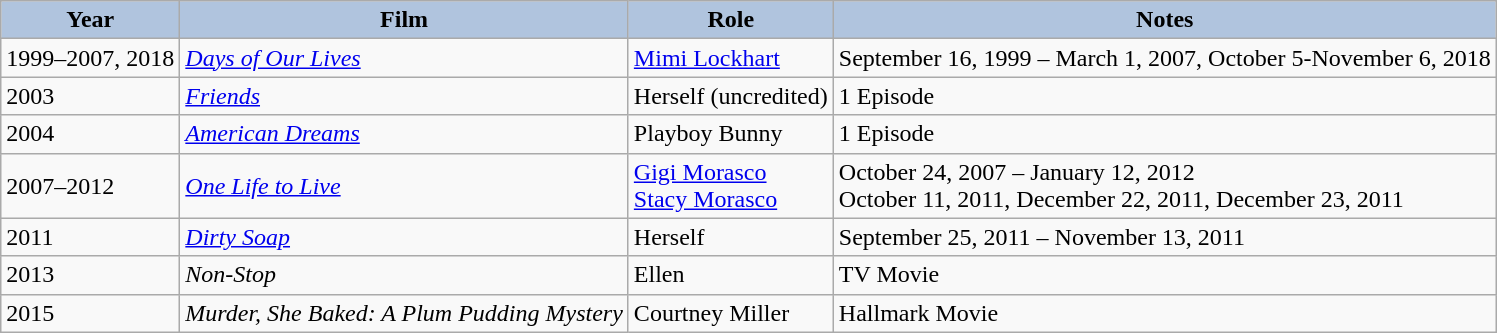<table class="wikitable" style="font-size:100%;">
<tr>
<th style="background:#B0C4DE;">Year</th>
<th style="background:#B0C4DE;">Film</th>
<th style="background:#B0C4DE;">Role</th>
<th style="background:#B0C4DE;">Notes</th>
</tr>
<tr>
<td>1999–2007, 2018</td>
<td><em><a href='#'>Days of Our Lives</a></em></td>
<td><a href='#'>Mimi Lockhart</a></td>
<td>September 16, 1999 – March 1, 2007, October 5-November 6, 2018</td>
</tr>
<tr>
<td>2003</td>
<td><em><a href='#'>Friends</a></em></td>
<td>Herself (uncredited)</td>
<td>1 Episode</td>
</tr>
<tr>
<td>2004</td>
<td><em><a href='#'>American Dreams</a></em></td>
<td>Playboy Bunny</td>
<td>1 Episode</td>
</tr>
<tr>
<td>2007–2012</td>
<td><em><a href='#'>One Life to Live</a></em></td>
<td><a href='#'>Gigi Morasco</a><br><a href='#'>Stacy Morasco</a></td>
<td>October 24, 2007 – January 12, 2012<br>October 11, 2011, December 22, 2011, December 23, 2011</td>
</tr>
<tr>
<td>2011</td>
<td><em><a href='#'>Dirty Soap</a></em></td>
<td>Herself</td>
<td>September 25, 2011 – November 13, 2011</td>
</tr>
<tr>
<td>2013</td>
<td><em>Non-Stop</em></td>
<td>Ellen</td>
<td>TV Movie</td>
</tr>
<tr>
<td>2015</td>
<td><em>Murder, She Baked: A Plum Pudding Mystery</em></td>
<td>Courtney Miller</td>
<td>Hallmark Movie</td>
</tr>
</table>
